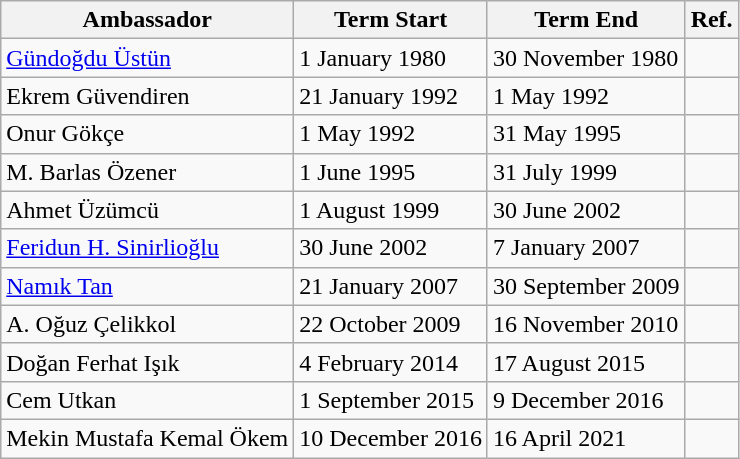<table class="wikitable">
<tr>
<th>Ambassador</th>
<th>Term Start</th>
<th>Term End</th>
<th>Ref.</th>
</tr>
<tr>
<td><a href='#'>Gündoğdu Üstün</a></td>
<td>1 January 1980</td>
<td>30 November 1980</td>
<td></td>
</tr>
<tr>
<td>Ekrem Güvendiren</td>
<td>21 January 1992</td>
<td>1 May 1992</td>
<td></td>
</tr>
<tr>
<td>Onur Gökçe</td>
<td>1 May 1992</td>
<td>31 May 1995</td>
<td></td>
</tr>
<tr>
<td>M. Barlas Özener</td>
<td>1 June 1995</td>
<td>31 July 1999</td>
<td></td>
</tr>
<tr>
<td>Ahmet Üzümcü</td>
<td>1 August 1999</td>
<td>30 June 2002</td>
<td></td>
</tr>
<tr>
<td><a href='#'>Feridun H. Sinirlioğlu</a></td>
<td>30 June 2002</td>
<td>7 January 2007</td>
<td></td>
</tr>
<tr>
<td><a href='#'>Namık Tan</a></td>
<td>21 January 2007</td>
<td>30 September 2009</td>
<td></td>
</tr>
<tr>
<td>A. Oğuz Çelikkol</td>
<td>22 October 2009</td>
<td>16 November 2010</td>
<td></td>
</tr>
<tr>
<td>Doğan Ferhat Işık</td>
<td>4 February 2014</td>
<td>17 August 2015</td>
<td></td>
</tr>
<tr>
<td>Cem Utkan</td>
<td>1 September 2015</td>
<td>9 December 2016</td>
<td></td>
</tr>
<tr>
<td>Mekin Mustafa Kemal Ökem</td>
<td>10 December 2016</td>
<td>16 April 2021</td>
<td></td>
</tr>
</table>
